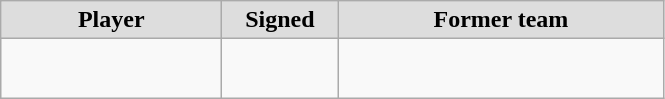<table class="wikitable" style="text-align: center">
<tr align="center" bgcolor="#dddddd">
<td style="width:140px"><strong>Player</strong></td>
<td style="width:70px"><strong>Signed</strong></td>
<td style="width:210px"><strong>Former team</strong></td>
</tr>
<tr style="height:40px">
<td></td>
<td style="font-size: 80%"></td>
<td></td>
</tr>
</table>
